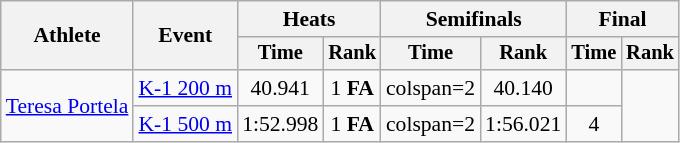<table class=wikitable style="font-size:90%;">
<tr>
<th rowspan=2>Athlete</th>
<th rowspan=2>Event</th>
<th colspan=2>Heats</th>
<th colspan=2>Semifinals</th>
<th colspan=2>Final</th>
</tr>
<tr style="font-size:95%">
<th>Time</th>
<th>Rank</th>
<th>Time</th>
<th>Rank</th>
<th>Time</th>
<th>Rank</th>
</tr>
<tr align=center>
<td align=left rowspan=2><a href='#'>Teresa Portela</a></td>
<td align=left><a href='#'>K-1 200 m</a></td>
<td>40.941</td>
<td>1 <strong>FA</strong></td>
<td>colspan=2 </td>
<td>40.140</td>
<td></td>
</tr>
<tr align=center>
<td align=left><a href='#'>K-1 500 m</a></td>
<td>1:52.998</td>
<td>1 <strong>FA</strong></td>
<td>colspan=2 </td>
<td>1:56.021</td>
<td>4</td>
</tr>
</table>
